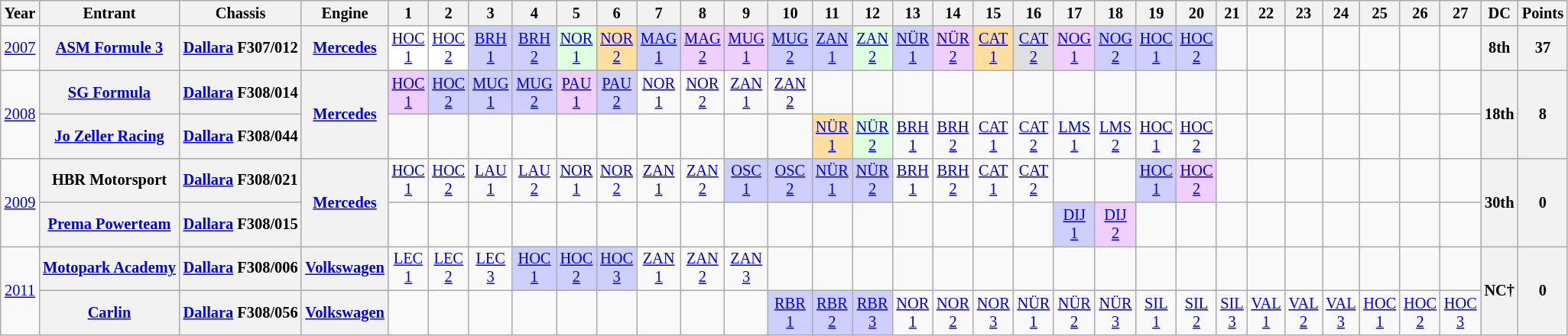<table class="wikitable" style="text-align:center; font-size:85%">
<tr>
<th>Year</th>
<th>Entrant</th>
<th>Chassis</th>
<th>Engine</th>
<th>1</th>
<th>2</th>
<th>3</th>
<th>4</th>
<th>5</th>
<th>6</th>
<th>7</th>
<th>8</th>
<th>9</th>
<th>10</th>
<th>11</th>
<th>12</th>
<th>13</th>
<th>14</th>
<th>15</th>
<th>16</th>
<th>17</th>
<th>18</th>
<th>19</th>
<th>20</th>
<th>21</th>
<th>22</th>
<th>23</th>
<th>24</th>
<th>25</th>
<th>26</th>
<th>27</th>
<th>DC</th>
<th>Points</th>
</tr>
<tr>
<td><a href='#'>2007</a></td>
<th nowrap><a href='#'>ASM Formule 3</a></th>
<th nowrap><a href='#'>Dallara</a> F307/012</th>
<th nowrap><a href='#'>Mercedes</a></th>
<td style="background:#FFFFFF;"><a href='#'>HOC<br>1</a><br></td>
<td style="background:#FFFFFF;"><a href='#'>HOC<br>2</a><br></td>
<td style="background:#CFCFFF;"><a href='#'>BRH<br>1</a><br></td>
<td style="background:#CFCFFF;"><a href='#'>BRH<br>2</a><br></td>
<td style="background:#DFFFDF;"><a href='#'>NOR<br>1</a><br></td>
<td style="background:#FFDF9F;"><a href='#'>NOR<br>2</a><br></td>
<td style="background:#CFCFFF;"><a href='#'>MAG<br>1</a><br></td>
<td style="background:#EFCFFF;"><a href='#'>MAG<br>2</a><br></td>
<td style="background:#EFCFFF;"><a href='#'>MUG<br>1</a><br></td>
<td style="background:#CFCFFF;"><a href='#'>MUG<br>2</a><br></td>
<td style="background:#CFCFFF;"><a href='#'>ZAN<br>1</a><br></td>
<td style="background:#DFFFDF;"><a href='#'>ZAN<br>2</a><br></td>
<td style="background:#CFCFFF;"><a href='#'>NÜR<br>1</a><br></td>
<td style="background:#EFCFFF;"><a href='#'>NÜR<br>2</a><br></td>
<td style="background:#FFDF9F;"><a href='#'>CAT<br>1</a><br></td>
<td style="background:#DFDFDF;"><a href='#'>CAT<br>2</a><br></td>
<td style="background:#EFCFFF;"><a href='#'>NOG<br>1</a><br></td>
<td style="background:#CFCFFF;"><a href='#'>NOG<br>2</a><br></td>
<td style="background:#CFCFFF;"><a href='#'>HOC<br>1</a><br></td>
<td style="background:#CFCFFF;"><a href='#'>HOC<br>2</a><br></td>
<td></td>
<td></td>
<td></td>
<td></td>
<td></td>
<td></td>
<td></td>
<th>8th</th>
<th>37</th>
</tr>
<tr>
<td rowspan=2><a href='#'>2008</a></td>
<th nowrap><a href='#'>SG Formula</a></th>
<th nowrap><a href='#'>Dallara</a> F308/014</th>
<th rowspan=2><a href='#'>Mercedes</a></th>
<td style="background:#EFCFFF;"><a href='#'>HOC<br>1</a><br></td>
<td style="background:#CFCFFF;"><a href='#'>HOC<br>2</a><br></td>
<td style="background:#CFCFFF;"><a href='#'>MUG<br>1</a><br></td>
<td style="background:#CFCFFF;"><a href='#'>MUG<br>2</a><br></td>
<td style="background:#EFCFFF;"><a href='#'>PAU<br>1</a><br></td>
<td style="background:#CFCFFF;"><a href='#'>PAU<br>2</a><br></td>
<td><a href='#'>NOR<br>1</a></td>
<td><a href='#'>NOR<br>2</a></td>
<td><a href='#'>ZAN<br>1</a></td>
<td><a href='#'>ZAN<br>2</a></td>
<td></td>
<td></td>
<td></td>
<td></td>
<td></td>
<td></td>
<td></td>
<td></td>
<td></td>
<td></td>
<td></td>
<td></td>
<td></td>
<td></td>
<td></td>
<td></td>
<td></td>
<th rowspan=2>18th</th>
<th rowspan=2>8</th>
</tr>
<tr>
<th nowrap><a href='#'>Jo Zeller Racing</a></th>
<th nowrap><a href='#'>Dallara</a> F308/044</th>
<td></td>
<td></td>
<td></td>
<td></td>
<td></td>
<td></td>
<td></td>
<td></td>
<td></td>
<td></td>
<td style="background:#FFDF9F;"><a href='#'>NÜR<br>1</a><br></td>
<td style="background:#DFFFDF;"><a href='#'>NÜR<br>2</a><br></td>
<td><a href='#'>BRH<br>1</a></td>
<td><a href='#'>BRH<br>2</a></td>
<td><a href='#'>CAT<br>1</a></td>
<td><a href='#'>CAT<br>2</a></td>
<td><a href='#'>LMS<br>1</a></td>
<td><a href='#'>LMS<br>2</a></td>
<td><a href='#'>HOC<br>1</a></td>
<td><a href='#'>HOC<br>2</a></td>
<td></td>
<td></td>
<td></td>
<td></td>
<td></td>
<td></td>
<td></td>
</tr>
<tr>
<td rowspan=2><a href='#'>2009</a></td>
<th nowrap>HBR Motorsport</th>
<th nowrap><a href='#'>Dallara</a> F308/021</th>
<th rowspan=2><a href='#'>Mercedes</a></th>
<td><a href='#'>HOC<br>1</a></td>
<td><a href='#'>HOC<br>2</a></td>
<td><a href='#'>LAU<br>1</a></td>
<td><a href='#'>LAU<br>2</a></td>
<td><a href='#'>NOR<br>1</a></td>
<td><a href='#'>NOR<br>2</a></td>
<td><a href='#'>ZAN<br>1</a></td>
<td><a href='#'>ZAN<br>2</a></td>
<td style="background:#CFCFFF;"><a href='#'>OSC<br>1</a><br></td>
<td style="background:#CFCFFF;"><a href='#'>OSC<br>2</a><br></td>
<td style="background:#CFCFFF;"><a href='#'>NÜR<br>1</a><br></td>
<td style="background:#CFCFFF;"><a href='#'>NÜR<br>2</a><br></td>
<td><a href='#'>BRH<br>1</a></td>
<td><a href='#'>BRH<br>2</a></td>
<td><a href='#'>CAT<br>1</a></td>
<td><a href='#'>CAT<br>2</a></td>
<td></td>
<td></td>
<td style="background:#CFCFFF;"><a href='#'>HOC<br>1</a><br></td>
<td style="background:#EFCFFF;"><a href='#'>HOC<br>2</a><br></td>
<td></td>
<td></td>
<td></td>
<td></td>
<td></td>
<td></td>
<td></td>
<th rowspan=2>30th</th>
<th rowspan=2>0</th>
</tr>
<tr>
<th nowrap><a href='#'>Prema Powerteam</a></th>
<th nowrap><a href='#'>Dallara</a> F308/015</th>
<td></td>
<td></td>
<td></td>
<td></td>
<td></td>
<td></td>
<td></td>
<td></td>
<td></td>
<td></td>
<td></td>
<td></td>
<td></td>
<td></td>
<td></td>
<td></td>
<td style="background:#CFCFFF;"><a href='#'>DIJ<br>1</a><br></td>
<td style="background:#EFCFFF;"><a href='#'>DIJ<br>2</a><br></td>
<td></td>
<td></td>
<td></td>
<td></td>
<td></td>
<td></td>
<td></td>
<td></td>
<td></td>
</tr>
<tr>
<td rowspan=2><a href='#'>2011</a></td>
<th nowrap><a href='#'>Motopark Academy</a></th>
<th nowrap><a href='#'>Dallara</a> F308/006</th>
<th><a href='#'>Volkswagen</a></th>
<td><a href='#'>LEC<br>1</a></td>
<td><a href='#'>LEC<br>2</a></td>
<td><a href='#'>LEC<br>3</a></td>
<td style="background:#CFCFFF;"><a href='#'>HOC<br>1</a><br></td>
<td style="background:#CFCFFF;"><a href='#'>HOC<br>2</a><br></td>
<td style="background:#CFCFFF;"><a href='#'>HOC<br>3</a><br></td>
<td><a href='#'>ZAN<br>1</a></td>
<td><a href='#'>ZAN<br>2</a></td>
<td><a href='#'>ZAN<br>3</a></td>
<td></td>
<td></td>
<td></td>
<td></td>
<td></td>
<td></td>
<td></td>
<td></td>
<td></td>
<td></td>
<td></td>
<td></td>
<td></td>
<td></td>
<td></td>
<td></td>
<td></td>
<td></td>
<th rowspan=2>NC†</th>
<th rowspan=2>0</th>
</tr>
<tr>
<th><a href='#'>Carlin</a></th>
<th nowrap><a href='#'>Dallara</a> F308/056</th>
<th><a href='#'>Volkswagen</a></th>
<td></td>
<td></td>
<td></td>
<td></td>
<td></td>
<td></td>
<td></td>
<td></td>
<td></td>
<td style="background:#CFCFFF;"><a href='#'>RBR<br>1</a><br></td>
<td style="background:#CFCFFF;"><a href='#'>RBR<br>2</a><br></td>
<td style="background:#CFCFFF;"><a href='#'>RBR<br>3</a><br></td>
<td><a href='#'>NOR<br>1</a></td>
<td><a href='#'>NOR<br>2</a></td>
<td><a href='#'>NOR<br>3</a></td>
<td><a href='#'>NÜR<br>1</a></td>
<td><a href='#'>NÜR<br>2</a></td>
<td><a href='#'>NÜR<br>3</a></td>
<td><a href='#'>SIL<br>1</a></td>
<td><a href='#'>SIL<br>2</a></td>
<td><a href='#'>SIL<br>3</a></td>
<td><a href='#'>VAL<br>1</a></td>
<td><a href='#'>VAL<br>2</a></td>
<td><a href='#'>VAL<br>3</a></td>
<td><a href='#'>HOC<br>1</a></td>
<td><a href='#'>HOC<br>2</a></td>
<td><a href='#'>HOC<br>3</a></td>
</tr>
</table>
